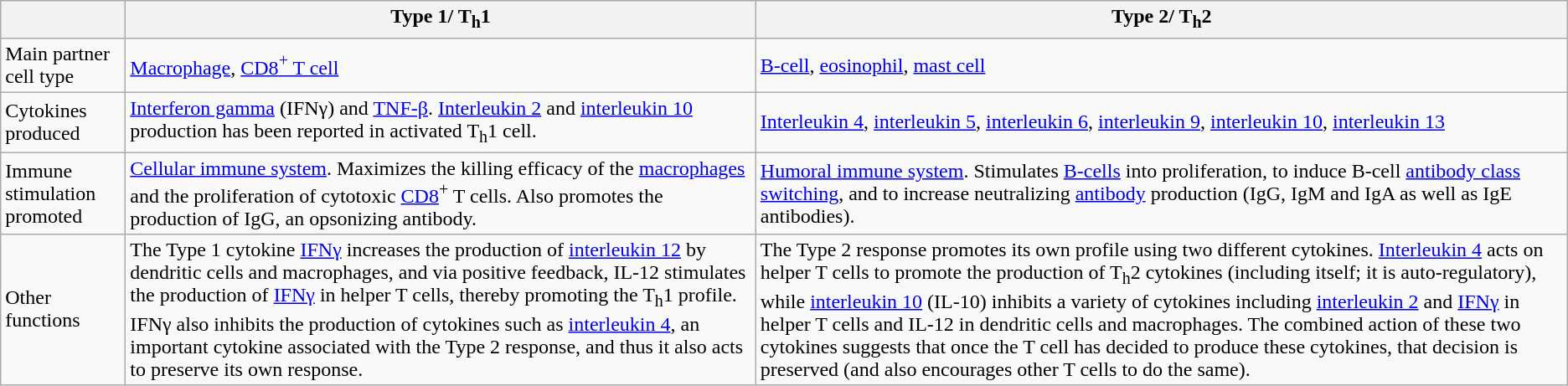<table class="wikitable">
<tr>
<th></th>
<th>Type 1/ T<sub>h</sub>1</th>
<th>Type 2/ T<sub>h</sub>2</th>
</tr>
<tr>
<td>Main partner cell type</td>
<td><a href='#'>Macrophage</a>, <a href='#'>CD8<sup>+</sup> T cell</a></td>
<td><a href='#'>B-cell</a>, <a href='#'>eosinophil</a>, <a href='#'>mast cell</a></td>
</tr>
<tr>
<td>Cytokines produced</td>
<td><a href='#'>Interferon gamma</a> (IFNγ) and <a href='#'>TNF-β</a>. <a href='#'>Interleukin 2</a> and <a href='#'>interleukin 10</a> production has been reported in activated T<sub>h</sub>1 cell.</td>
<td><a href='#'>Interleukin 4</a>, <a href='#'>interleukin 5</a>, <a href='#'>interleukin 6</a>, <a href='#'>interleukin 9</a>, <a href='#'>interleukin 10</a>, <a href='#'>interleukin 13</a></td>
</tr>
<tr>
<td>Immune stimulation promoted</td>
<td><a href='#'>Cellular immune system</a>. Maximizes the killing efficacy of the <a href='#'>macrophages</a> and the proliferation of cytotoxic <a href='#'>CD8</a><sup>+</sup> T cells. Also promotes the production of IgG, an opsonizing antibody.</td>
<td><a href='#'>Humoral immune system</a>. Stimulates <a href='#'>B-cells</a> into proliferation, to induce B-cell <a href='#'>antibody class switching</a>, and to increase neutralizing <a href='#'>antibody</a> production (IgG, IgM and IgA as well as IgE antibodies).</td>
</tr>
<tr>
<td>Other functions</td>
<td>The Type 1 cytokine <a href='#'>IFNγ</a> increases the production of <a href='#'>interleukin 12</a> by dendritic cells and macrophages, and via positive feedback, IL-12 stimulates the production of <a href='#'>IFNγ</a> in helper T cells, thereby promoting the T<sub>h</sub>1 profile. IFNγ also inhibits the production of cytokines such as <a href='#'>interleukin 4</a>, an important cytokine associated with the Type 2 response, and thus it also acts to preserve its own response.</td>
<td>The Type 2 response promotes its own profile using two different cytokines. <a href='#'>Interleukin 4</a> acts on helper T cells to promote the production of T<sub>h</sub>2 cytokines (including itself; it is auto-regulatory), while <a href='#'>interleukin 10</a> (IL-10) inhibits a variety of cytokines including <a href='#'>interleukin 2</a> and <a href='#'>IFNγ</a> in helper T cells and IL-12 in dendritic cells and macrophages. The combined action of these two cytokines suggests that once the T cell has decided to produce these cytokines, that decision is preserved (and also encourages other T cells to do the same).</td>
</tr>
</table>
